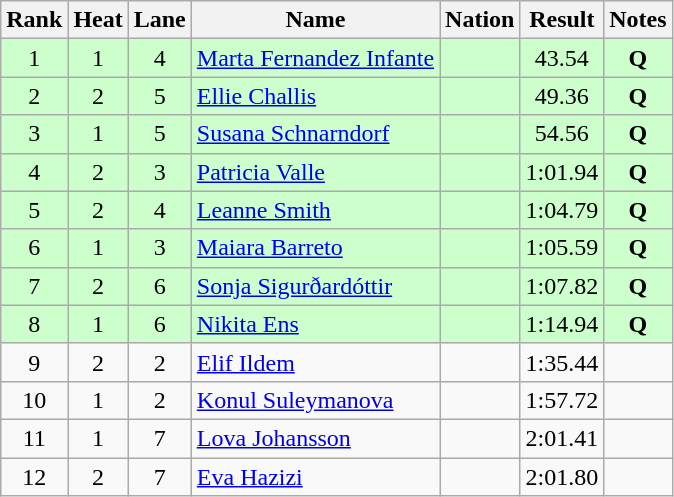<table class="wikitable sortable" style="text-align:center">
<tr>
<th>Rank</th>
<th>Heat</th>
<th>Lane</th>
<th>Name</th>
<th>Nation</th>
<th>Result</th>
<th>Notes</th>
</tr>
<tr bgcolor="ccffcc">
<td>1</td>
<td>1</td>
<td>4</td>
<td align="left"><a href='#'>Marta Fernandez Infante</a></td>
<td align="left"></td>
<td>43.54</td>
<td><strong>Q</strong></td>
</tr>
<tr bgcolor="ccffcc">
<td>2</td>
<td>2</td>
<td>5</td>
<td align="left"><a href='#'>Ellie Challis</a></td>
<td align="left"></td>
<td>49.36</td>
<td><strong>Q</strong></td>
</tr>
<tr bgcolor="ccffcc">
<td>3</td>
<td>1</td>
<td>5</td>
<td align="left"><a href='#'>Susana Schnarndorf</a></td>
<td align="left"></td>
<td>54.56</td>
<td><strong>Q</strong></td>
</tr>
<tr bgcolor="ccffcc">
<td>4</td>
<td>2</td>
<td>3</td>
<td align="left"><a href='#'>Patricia Valle</a></td>
<td align="left"></td>
<td>1:01.94</td>
<td><strong>Q</strong></td>
</tr>
<tr bgcolor="ccffcc">
<td>5</td>
<td>2</td>
<td>4</td>
<td align="left"><a href='#'>Leanne Smith</a></td>
<td align="left"></td>
<td>1:04.79</td>
<td><strong>Q</strong></td>
</tr>
<tr bgcolor="ccffcc">
<td>6</td>
<td>1</td>
<td>3</td>
<td align="left"><a href='#'>Maiara Barreto</a></td>
<td align="left"></td>
<td>1:05.59</td>
<td><strong>Q</strong></td>
</tr>
<tr bgcolor="ccffcc">
<td>7</td>
<td>2</td>
<td>6</td>
<td align="left"><a href='#'>Sonja Sigurðardóttir</a></td>
<td align="left"></td>
<td>1:07.82</td>
<td><strong>Q</strong></td>
</tr>
<tr bgcolor="ccffcc">
<td>8</td>
<td>1</td>
<td>6</td>
<td align="left"><a href='#'>Nikita Ens</a></td>
<td align="left"></td>
<td>1:14.94</td>
<td><strong>Q</strong></td>
</tr>
<tr>
<td>9</td>
<td>2</td>
<td>2</td>
<td align="left"><a href='#'>Elif Ildem</a></td>
<td align="left"></td>
<td>1:35.44</td>
<td></td>
</tr>
<tr>
<td>10</td>
<td>1</td>
<td>2</td>
<td align="left"><a href='#'>Konul Suleymanova</a></td>
<td align="left"></td>
<td>1:57.72</td>
<td></td>
</tr>
<tr>
<td>11</td>
<td>1</td>
<td>7</td>
<td align="left"><a href='#'>Lova Johansson</a></td>
<td align="left"></td>
<td>2:01.41</td>
<td></td>
</tr>
<tr>
<td>12</td>
<td>2</td>
<td>7</td>
<td align="left"><a href='#'>Eva Hazizi</a></td>
<td align="left"></td>
<td>2:01.80</td>
<td></td>
</tr>
</table>
